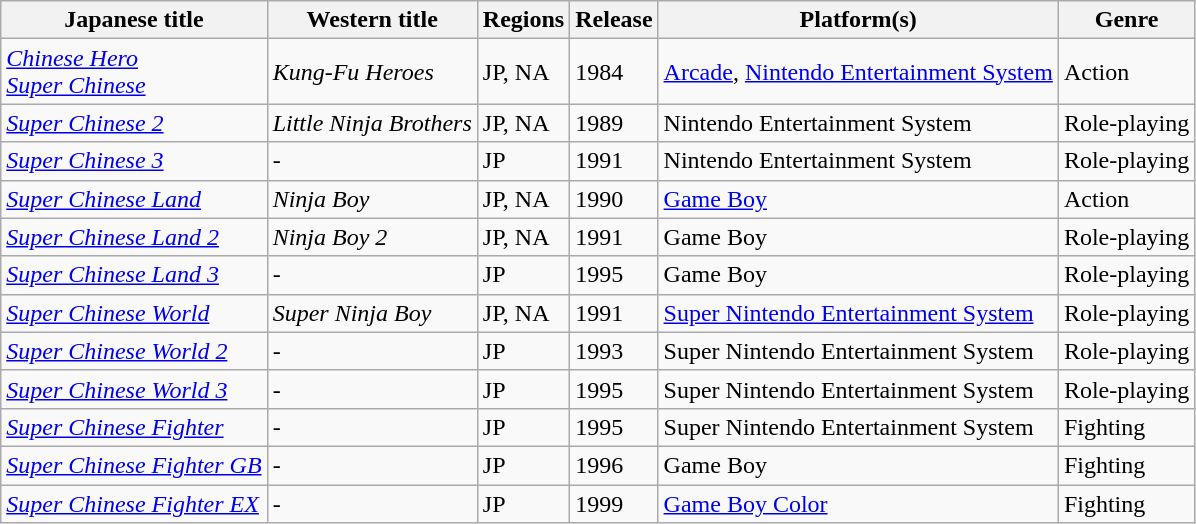<table class="wikitable sortable">
<tr>
<th>Japanese title <br></th>
<th>Western title <br></th>
<th>Regions <br></th>
<th>Release <br></th>
<th>Platform(s) <br></th>
<th>Genre <br></th>
</tr>
<tr>
<td><em><a href='#'>Chinese Hero</a></em><br><em><a href='#'>Super Chinese</a></em></td>
<td><em>Kung-Fu Heroes</em></td>
<td>JP, NA</td>
<td>1984</td>
<td><a href='#'>Arcade</a>, <a href='#'>Nintendo Entertainment System</a></td>
<td>Action</td>
</tr>
<tr>
<td><em><a href='#'>Super Chinese 2</a></em></td>
<td><em>Little Ninja Brothers</em></td>
<td>JP, NA</td>
<td>1989</td>
<td>Nintendo Entertainment System</td>
<td>Role-playing</td>
</tr>
<tr>
<td><em><a href='#'>Super Chinese 3</a></em></td>
<td>-</td>
<td>JP</td>
<td>1991</td>
<td>Nintendo Entertainment System</td>
<td>Role-playing</td>
</tr>
<tr>
<td><em><a href='#'>Super Chinese Land</a></em></td>
<td><em>Ninja Boy</em></td>
<td>JP, NA</td>
<td>1990</td>
<td><a href='#'>Game Boy</a></td>
<td>Action</td>
</tr>
<tr>
<td><em><a href='#'>Super Chinese Land 2</a></em></td>
<td><em>Ninja Boy 2</em></td>
<td>JP, NA</td>
<td>1991</td>
<td>Game Boy</td>
<td>Role-playing</td>
</tr>
<tr>
<td><em><a href='#'>Super Chinese Land 3</a></em></td>
<td>-</td>
<td>JP</td>
<td>1995</td>
<td>Game Boy</td>
<td>Role-playing</td>
</tr>
<tr>
<td><em><a href='#'>Super Chinese World</a></em></td>
<td><em>Super Ninja Boy</em></td>
<td>JP, NA</td>
<td>1991</td>
<td><a href='#'>Super Nintendo Entertainment System</a></td>
<td>Role-playing</td>
</tr>
<tr>
<td><em><a href='#'>Super Chinese World 2</a></em></td>
<td>-</td>
<td>JP</td>
<td>1993</td>
<td>Super Nintendo Entertainment System</td>
<td>Role-playing</td>
</tr>
<tr>
<td><em><a href='#'>Super Chinese World 3</a></em></td>
<td>-</td>
<td>JP</td>
<td>1995</td>
<td>Super Nintendo Entertainment System</td>
<td>Role-playing</td>
</tr>
<tr>
<td><em><a href='#'>Super Chinese Fighter</a></em></td>
<td>-</td>
<td>JP</td>
<td>1995</td>
<td>Super Nintendo Entertainment System</td>
<td>Fighting</td>
</tr>
<tr>
<td><em><a href='#'>Super Chinese Fighter GB</a></em></td>
<td>-</td>
<td>JP</td>
<td>1996</td>
<td>Game Boy</td>
<td>Fighting</td>
</tr>
<tr>
<td><em><a href='#'>Super Chinese Fighter EX</a></em></td>
<td>-</td>
<td>JP</td>
<td>1999</td>
<td><a href='#'>Game Boy Color</a></td>
<td>Fighting</td>
</tr>
</table>
